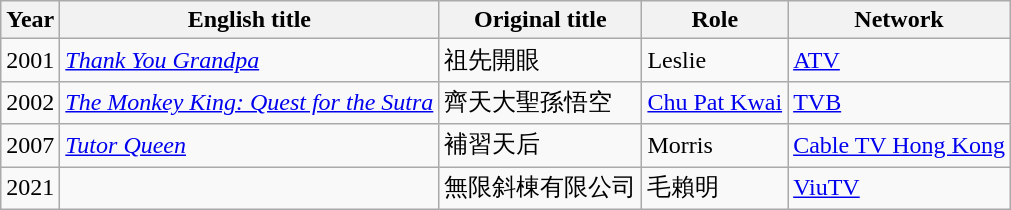<table class="wikitable sortable">
<tr>
<th>Year</th>
<th>English title</th>
<th>Original title</th>
<th>Role</th>
<th class="unsortable">Network</th>
</tr>
<tr>
<td>2001</td>
<td><em><a href='#'>Thank You Grandpa</a></em></td>
<td>祖先開眼</td>
<td>Leslie</td>
<td><a href='#'>ATV</a></td>
</tr>
<tr>
<td>2002</td>
<td><em><a href='#'>The Monkey King: Quest for the Sutra</a></em></td>
<td>齊天大聖孫悟空</td>
<td><a href='#'>Chu Pat Kwai</a></td>
<td><a href='#'>TVB</a></td>
</tr>
<tr>
<td>2007</td>
<td><em><a href='#'>Tutor Queen</a></em></td>
<td>補習天后</td>
<td>Morris</td>
<td><a href='#'>Cable TV Hong Kong</a></td>
</tr>
<tr>
<td>2021</td>
<td><em></em></td>
<td>無限斜棟有限公司</td>
<td>毛賴明</td>
<td><a href='#'>ViuTV</a></td>
</tr>
</table>
